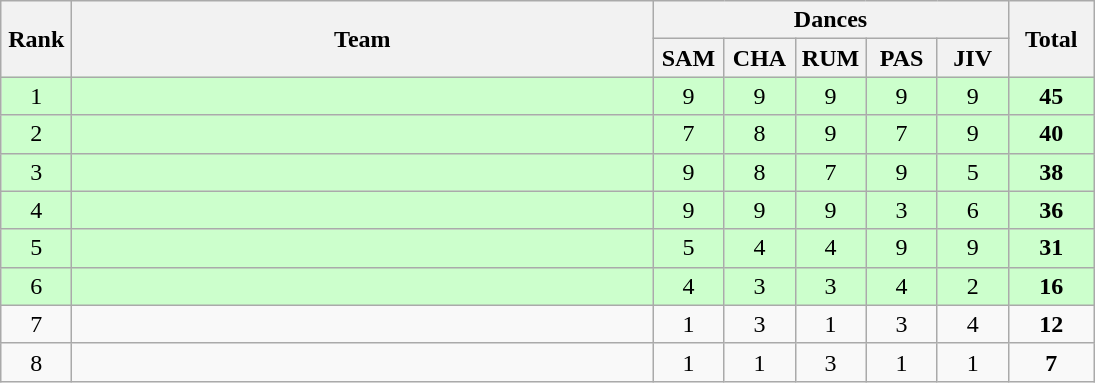<table class=wikitable style="text-align:center">
<tr>
<th rowspan="2" width=40>Rank</th>
<th rowspan="2" width=380>Team</th>
<th colspan="5">Dances</th>
<th rowspan="2" width=50>Total</th>
</tr>
<tr>
<th width=40>SAM</th>
<th width=40>CHA</th>
<th width=40>RUM</th>
<th width=40>PAS</th>
<th width=40>JIV</th>
</tr>
<tr bgcolor="ccffcc">
<td>1</td>
<td align=left></td>
<td>9</td>
<td>9</td>
<td>9</td>
<td>9</td>
<td>9</td>
<td><strong>45</strong></td>
</tr>
<tr bgcolor="ccffcc">
<td>2</td>
<td align=left></td>
<td>7</td>
<td>8</td>
<td>9</td>
<td>7</td>
<td>9</td>
<td><strong>40</strong></td>
</tr>
<tr bgcolor="ccffcc">
<td>3</td>
<td align=left></td>
<td>9</td>
<td>8</td>
<td>7</td>
<td>9</td>
<td>5</td>
<td><strong>38</strong></td>
</tr>
<tr bgcolor="ccffcc">
<td>4</td>
<td align=left></td>
<td>9</td>
<td>9</td>
<td>9</td>
<td>3</td>
<td>6</td>
<td><strong>36</strong></td>
</tr>
<tr bgcolor="ccffcc">
<td>5</td>
<td align=left></td>
<td>5</td>
<td>4</td>
<td>4</td>
<td>9</td>
<td>9</td>
<td><strong>31</strong></td>
</tr>
<tr bgcolor="ccffcc">
<td>6</td>
<td align=left></td>
<td>4</td>
<td>3</td>
<td>3</td>
<td>4</td>
<td>2</td>
<td><strong>16</strong></td>
</tr>
<tr>
<td>7</td>
<td align=left></td>
<td>1</td>
<td>3</td>
<td>1</td>
<td>3</td>
<td>4</td>
<td><strong>12</strong></td>
</tr>
<tr>
<td>8</td>
<td align=left></td>
<td>1</td>
<td>1</td>
<td>3</td>
<td>1</td>
<td>1</td>
<td><strong>7</strong></td>
</tr>
</table>
